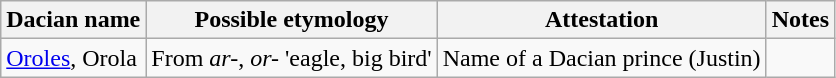<table class="wikitable">
<tr>
<th>Dacian name</th>
<th>Possible etymology</th>
<th>Attestation</th>
<th>Notes</th>
</tr>
<tr>
<td><a href='#'>Oroles</a>, Orola</td>
<td>From <em>ar-</em>, <em>or-</em> 'eagle, big bird' </td>
<td>Name of a Dacian prince (Justin) </td>
<td></td>
</tr>
</table>
